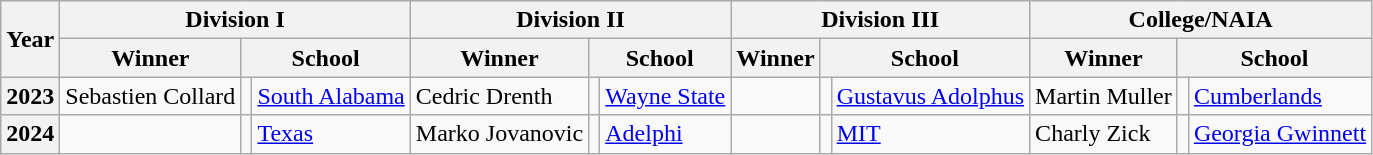<table class="wikitable sortable">
<tr>
<th scope="col" rowspan=2>Year</th>
<th scope="colgroup" colspan=3>Division I</th>
<th scope="colgroup" colspan=3>Division II</th>
<th scope="colgroup" colspan=3>Division III</th>
<th scope="colgroup" colspan=3>College/NAIA</th>
</tr>
<tr>
<th scope="col">Winner</th>
<th scope="col" colspan=2>School</th>
<th scope="col">Winner</th>
<th scope="col" colspan=2>School</th>
<th scope="col">Winner</th>
<th scope="col" colspan=2>School</th>
<th scope="col">Winner</th>
<th scope="col" colspan=2>School</th>
</tr>
<tr>
<th scope="row">2023</th>
<td data-sort-value="Collard, Sebastien"> Sebastien Collard</td>
<td style=></td>
<td><a href='#'>South Alabama</a></td>
<td data-sort-value="Drenth, Cedric"> Cedric Drenth</td>
<td style=></td>
<td><a href='#'>Wayne State</a></td>
<td></td>
<td style=></td>
<td><a href='#'>Gustavus Adolphus</a></td>
<td data-sort-value="Muller, Martin"> Martin Muller</td>
<td style=></td>
<td><a href='#'>Cumberlands</a></td>
</tr>
<tr>
<th scope="row">2024</th>
<td></td>
<td style=></td>
<td><a href='#'>Texas</a></td>
<td data-sort-value="Jovanovic, Marko"> Marko Jovanovic</td>
<td style=></td>
<td><a href='#'>Adelphi</a></td>
<td></td>
<td style=></td>
<td><a href='#'>MIT</a></td>
<td data-sort-value="Zick, Charly"> Charly Zick</td>
<td style=></td>
<td><a href='#'>Georgia Gwinnett</a></td>
</tr>
</table>
